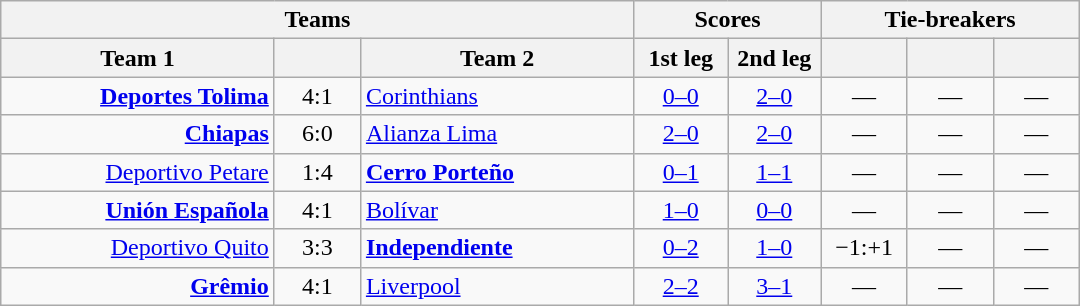<table class="wikitable" style="text-align:center;">
<tr>
<th colspan=3>Teams</th>
<th colspan=2>Scores</th>
<th colspan=3>Tie-breakers</th>
</tr>
<tr>
<th width="175">Team 1</th>
<th width="50"></th>
<th width="175">Team 2</th>
<th width="55">1st leg</th>
<th width="55">2nd leg</th>
<th width="50"></th>
<th width="50"></th>
<th width="50"></th>
</tr>
<tr>
<td align=right><strong><a href='#'>Deportes Tolima</a></strong> </td>
<td>4:1</td>
<td align=left> <a href='#'>Corinthians</a></td>
<td><a href='#'>0–0</a></td>
<td><a href='#'>2–0</a></td>
<td>—</td>
<td>—</td>
<td>—</td>
</tr>
<tr>
<td align=right><strong><a href='#'>Chiapas</a></strong> </td>
<td>6:0</td>
<td align=left> <a href='#'>Alianza Lima</a></td>
<td><a href='#'>2–0</a></td>
<td><a href='#'>2–0</a></td>
<td>—</td>
<td>—</td>
<td>—</td>
</tr>
<tr>
<td align=right><a href='#'>Deportivo Petare</a> </td>
<td>1:4</td>
<td align=left> <strong><a href='#'>Cerro Porteño</a></strong></td>
<td><a href='#'>0–1</a></td>
<td><a href='#'>1–1</a></td>
<td>—</td>
<td>—</td>
<td>—</td>
</tr>
<tr>
<td align=right><strong><a href='#'>Unión Española</a></strong> </td>
<td>4:1</td>
<td align=left> <a href='#'>Bolívar</a></td>
<td><a href='#'>1–0</a></td>
<td><a href='#'>0–0</a></td>
<td>—</td>
<td>—</td>
<td>—</td>
</tr>
<tr>
<td align=right><a href='#'>Deportivo Quito</a> </td>
<td>3:3</td>
<td align=left> <strong><a href='#'>Independiente</a></strong></td>
<td><a href='#'>0–2</a></td>
<td><a href='#'>1–0</a></td>
<td>−1:+1</td>
<td>—</td>
<td>—</td>
</tr>
<tr>
<td align=right><strong><a href='#'>Grêmio</a></strong> </td>
<td>4:1</td>
<td align=left> <a href='#'>Liverpool</a></td>
<td><a href='#'>2–2</a></td>
<td><a href='#'>3–1</a></td>
<td>—</td>
<td>—</td>
<td>—</td>
</tr>
</table>
